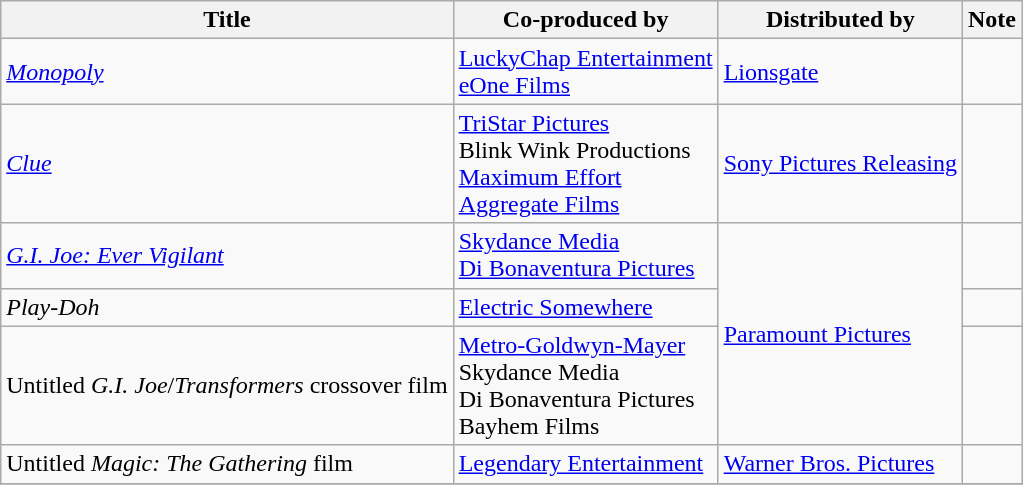<table class="wikitable">
<tr>
<th>Title</th>
<th><strong>Co-produced by</strong></th>
<th>Distributed by</th>
<th>Note</th>
</tr>
<tr>
<td><em><a href='#'>Monopoly</a></em></td>
<td><a href='#'>LuckyChap Entertainment</a><br><a href='#'>eOne Films</a></td>
<td><a href='#'>Lionsgate</a></td>
<td></td>
</tr>
<tr>
<td><a href='#'><em>Clue</em></a></td>
<td><a href='#'>TriStar Pictures</a><br>Blink Wink Productions<br><a href='#'>Maximum Effort</a><br><a href='#'>Aggregate Films</a></td>
<td><a href='#'>Sony Pictures Releasing</a></td>
<td></td>
</tr>
<tr>
<td><em><a href='#'>G.I. Joe: Ever Vigilant</a></em></td>
<td><a href='#'>Skydance Media</a><br><a href='#'>Di Bonaventura Pictures</a></td>
<td rowspan="3"><a href='#'>Paramount Pictures</a></td>
<td></td>
</tr>
<tr>
<td><em>Play-Doh</em></td>
<td><a href='#'>Electric Somewhere</a></td>
<td></td>
</tr>
<tr>
<td>Untitled <em>G.I. Joe</em>/<em>Transformers</em> crossover film</td>
<td><a href='#'>Metro-Goldwyn-Mayer</a><br>Skydance Media<br>Di Bonaventura Pictures<br>Bayhem Films</td>
<td></td>
</tr>
<tr>
<td>Untitled <em>Magic: The Gathering</em> film</td>
<td><a href='#'>Legendary Entertainment</a></td>
<td><a href='#'>Warner Bros. Pictures</a></td>
<td></td>
</tr>
<tr>
</tr>
</table>
